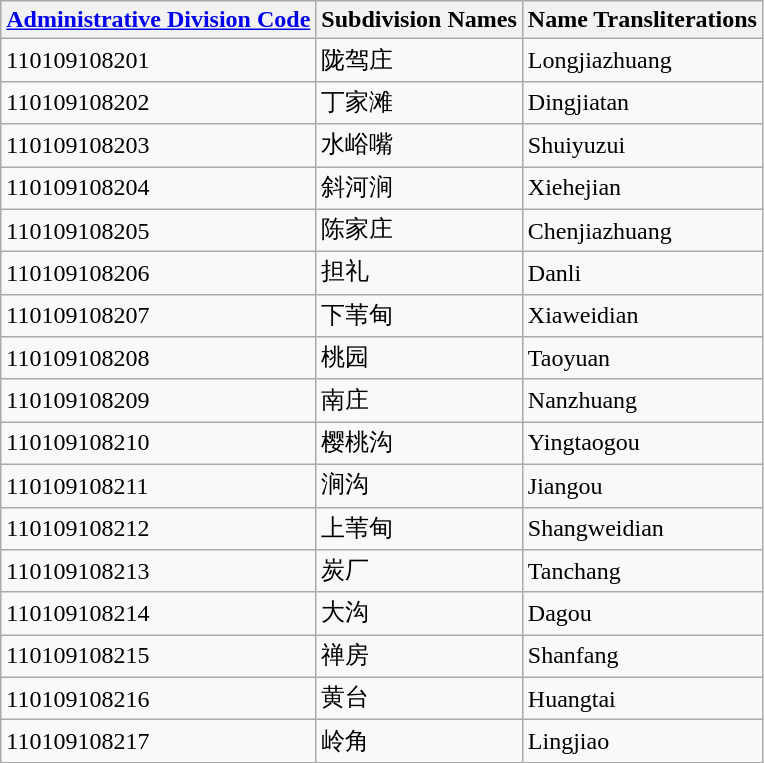<table class="wikitable sortable">
<tr>
<th><a href='#'>Administrative Division Code</a></th>
<th>Subdivision Names</th>
<th>Name Transliterations</th>
</tr>
<tr>
<td>110109108201</td>
<td>陇驾庄</td>
<td>Longjiazhuang</td>
</tr>
<tr>
<td>110109108202</td>
<td>丁家滩</td>
<td>Dingjiatan</td>
</tr>
<tr>
<td>110109108203</td>
<td>水峪嘴</td>
<td>Shuiyuzui</td>
</tr>
<tr>
<td>110109108204</td>
<td>斜河涧</td>
<td>Xiehejian</td>
</tr>
<tr>
<td>110109108205</td>
<td>陈家庄</td>
<td>Chenjiazhuang</td>
</tr>
<tr>
<td>110109108206</td>
<td>担礼</td>
<td>Danli</td>
</tr>
<tr>
<td>110109108207</td>
<td>下苇甸</td>
<td>Xiaweidian</td>
</tr>
<tr>
<td>110109108208</td>
<td>桃园</td>
<td>Taoyuan</td>
</tr>
<tr>
<td>110109108209</td>
<td>南庄</td>
<td>Nanzhuang</td>
</tr>
<tr>
<td>110109108210</td>
<td>樱桃沟</td>
<td>Yingtaogou</td>
</tr>
<tr>
<td>110109108211</td>
<td>涧沟</td>
<td>Jiangou</td>
</tr>
<tr>
<td>110109108212</td>
<td>上苇甸</td>
<td>Shangweidian</td>
</tr>
<tr>
<td>110109108213</td>
<td>炭厂</td>
<td>Tanchang</td>
</tr>
<tr>
<td>110109108214</td>
<td>大沟</td>
<td>Dagou</td>
</tr>
<tr>
<td>110109108215</td>
<td>禅房</td>
<td>Shanfang</td>
</tr>
<tr>
<td>110109108216</td>
<td>黄台</td>
<td>Huangtai</td>
</tr>
<tr>
<td>110109108217</td>
<td>岭角</td>
<td>Lingjiao</td>
</tr>
</table>
